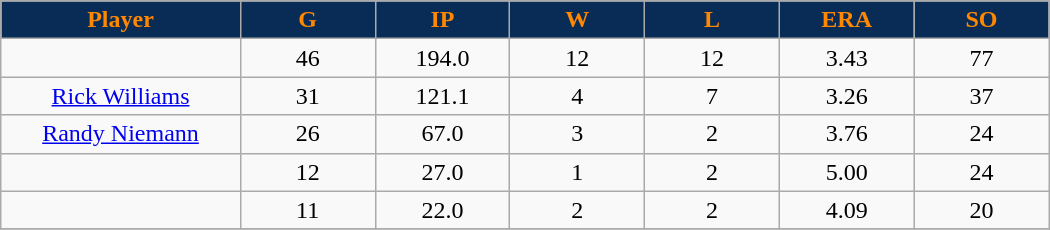<table class="wikitable sortable">
<tr>
<th style="background:#092c57;color:#FF8800;" width="16%">Player</th>
<th style="background:#092c57;color:#FF8800;" width="9%">G</th>
<th style="background:#092c57;color:#FF8800;" width="9%">IP</th>
<th style="background:#092c57;color:#FF8800;" width="9%">W</th>
<th style="background:#092c57;color:#FF8800;" width="9%">L</th>
<th style="background:#092c57;color:#FF8800;" width="9%">ERA</th>
<th style="background:#092c57;color:#FF8800;" width="9%">SO</th>
</tr>
<tr align="center">
<td></td>
<td>46</td>
<td>194.0</td>
<td>12</td>
<td>12</td>
<td>3.43</td>
<td>77</td>
</tr>
<tr align="center">
<td><a href='#'>Rick Williams</a></td>
<td>31</td>
<td>121.1</td>
<td>4</td>
<td>7</td>
<td>3.26</td>
<td>37</td>
</tr>
<tr align=center>
<td><a href='#'>Randy Niemann</a></td>
<td>26</td>
<td>67.0</td>
<td>3</td>
<td>2</td>
<td>3.76</td>
<td>24</td>
</tr>
<tr align="center">
<td></td>
<td>12</td>
<td>27.0</td>
<td>1</td>
<td>2</td>
<td>5.00</td>
<td>24</td>
</tr>
<tr align="center">
<td></td>
<td>11</td>
<td>22.0</td>
<td>2</td>
<td>2</td>
<td>4.09</td>
<td>20</td>
</tr>
<tr align="center">
</tr>
</table>
